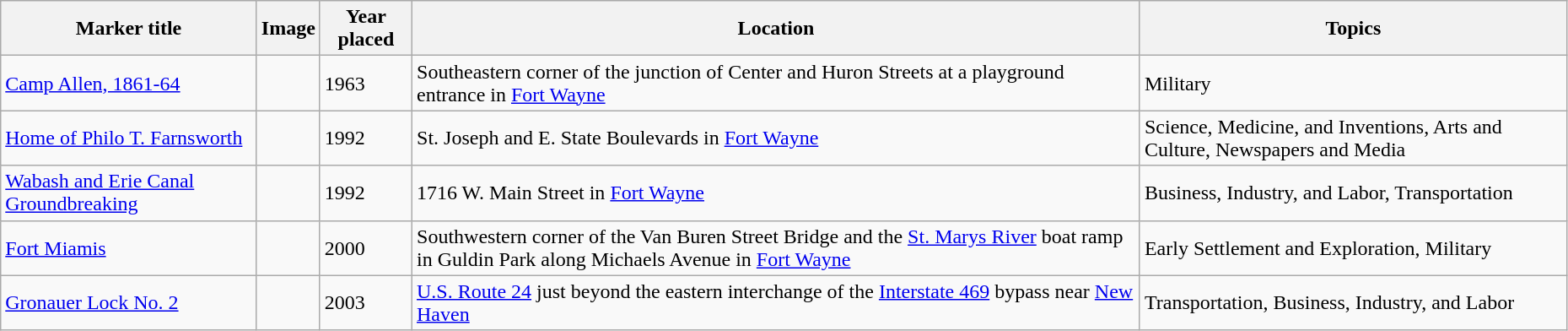<table class="wikitable sortable" style="width:98%">
<tr>
<th>Marker title</th>
<th class="unsortable">Image</th>
<th>Year placed</th>
<th>Location</th>
<th>Topics</th>
</tr>
<tr>
<td><a href='#'>Camp Allen, 1861-64</a></td>
<td></td>
<td>1963</td>
<td>Southeastern corner of the junction of Center and Huron Streets at a playground entrance in <a href='#'>Fort Wayne</a><br><small></small></td>
<td>Military</td>
</tr>
<tr ->
<td><a href='#'>Home of Philo T. Farnsworth</a></td>
<td></td>
<td>1992</td>
<td>St. Joseph and E. State Boulevards in <a href='#'>Fort Wayne</a><br><small></small></td>
<td>Science, Medicine, and Inventions, Arts and Culture, Newspapers and Media</td>
</tr>
<tr ->
<td><a href='#'>Wabash and Erie Canal Groundbreaking</a></td>
<td></td>
<td>1992</td>
<td>1716 W. Main Street in <a href='#'>Fort Wayne</a><br><small></small></td>
<td>Business, Industry, and Labor, Transportation</td>
</tr>
<tr ->
<td><a href='#'>Fort Miamis</a></td>
<td></td>
<td>2000</td>
<td>Southwestern corner of the Van Buren Street Bridge and the <a href='#'>St. Marys River</a> boat ramp in Guldin Park along Michaels Avenue in <a href='#'>Fort Wayne</a><br><small></small></td>
<td>Early Settlement and Exploration, Military</td>
</tr>
<tr ->
<td><a href='#'>Gronauer Lock No. 2</a></td>
<td></td>
<td>2003</td>
<td><a href='#'>U.S. Route 24</a> just beyond the eastern interchange of the <a href='#'>Interstate 469</a> bypass near <a href='#'>New Haven</a><br><small></small></td>
<td>Transportation, Business, Industry, and Labor</td>
</tr>
</table>
